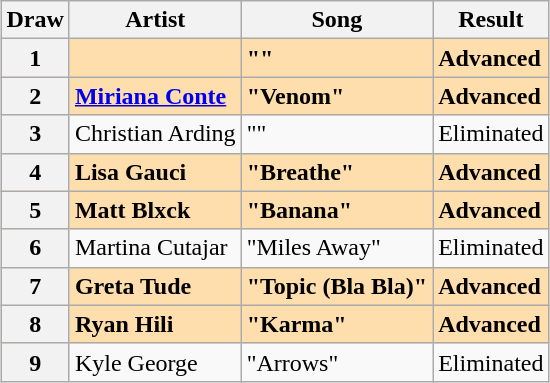<table class="sortable wikitable plainrowheaders" style="margin: 1em auto 1em auto; text-align:left;">
<tr>
<th>Draw</th>
<th>Artist</th>
<th>Song</th>
<th>Result</th>
</tr>
<tr style="font-weight:bold; background:navajowhite;">
<th scope="row" style="text-align:center;">1</th>
<td></td>
<td>""</td>
<td>Advanced</td>
</tr>
<tr style="font-weight:bold; background:navajowhite;">
<th scope="row" style="text-align:center;">2</th>
<td><a href='#'>Miriana Conte</a></td>
<td>"Venom"</td>
<td>Advanced</td>
</tr>
<tr>
<th scope="row" style="text-align:center;">3</th>
<td>Christian Arding</td>
<td>""</td>
<td>Eliminated</td>
</tr>
<tr style="font-weight:bold; background:navajowhite;">
<th scope="row" style="text-align:center;">4</th>
<td>Lisa Gauci</td>
<td>"Breathe"</td>
<td>Advanced</td>
</tr>
<tr style="font-weight:bold; background:navajowhite;">
<th scope="row" style="text-align:center;">5</th>
<td>Matt Blxck</td>
<td>"Banana"</td>
<td>Advanced</td>
</tr>
<tr>
<th scope="row" style="text-align:center;">6</th>
<td>Martina Cutajar</td>
<td>"Miles Away"</td>
<td>Eliminated</td>
</tr>
<tr style="font-weight:bold; background:navajowhite;">
<th scope="row" style="text-align:center;">7</th>
<td>Greta Tude</td>
<td>"Topic (Bla Bla)"</td>
<td>Advanced</td>
</tr>
<tr style="font-weight:bold; background:navajowhite;">
<th scope="row" style="text-align:center;">8</th>
<td>Ryan Hili</td>
<td>"Karma"</td>
<td>Advanced</td>
</tr>
<tr>
<th scope="row" style="text-align:center;">9</th>
<td>Kyle George</td>
<td>"Arrows"</td>
<td>Eliminated</td>
</tr>
</table>
